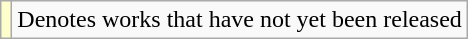<table class="wikitable">
<tr>
<td style="background:#FFFFCC;"></td>
<td>Denotes works that have not yet been released</td>
</tr>
</table>
